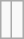<table class="wikitable">
<tr>
<td></td>
<td><br></td>
</tr>
</table>
